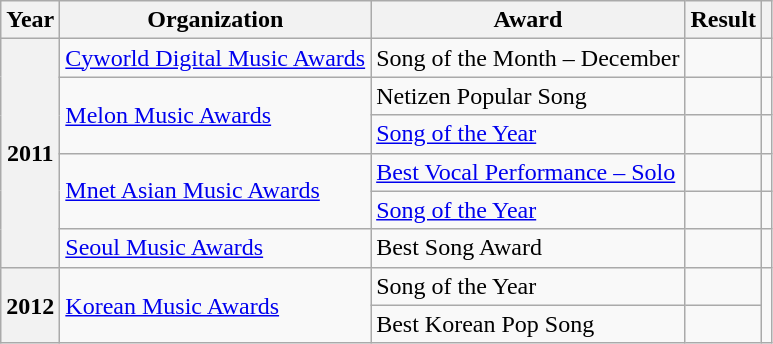<table class="wikitable plainrowheaders">
<tr>
<th scope="col">Year</th>
<th scope="col">Organization</th>
<th scope="col">Award</th>
<th scope="col">Result</th>
<th class="unsortable"></th>
</tr>
<tr>
<th scope="row" rowspan="6">2011</th>
<td><a href='#'>Cyworld Digital Music Awards</a></td>
<td>Song of the Month – December</td>
<td></td>
<td style="text-align:center;"></td>
</tr>
<tr>
<td rowspan="2"><a href='#'>Melon Music Awards</a></td>
<td>Netizen Popular Song</td>
<td></td>
<td style="text-align:center;"></td>
</tr>
<tr>
<td><a href='#'>Song of the Year</a></td>
<td></td>
<td style="text-align:center;"></td>
</tr>
<tr>
<td rowspan="2"><a href='#'>Mnet Asian Music Awards</a></td>
<td><a href='#'>Best Vocal Performance – Solo</a></td>
<td></td>
<td style="text-align:center;"></td>
</tr>
<tr>
<td><a href='#'>Song of the Year</a></td>
<td></td>
<td style="text-align:center;"></td>
</tr>
<tr>
<td><a href='#'>Seoul Music Awards</a></td>
<td>Best Song Award</td>
<td></td>
<td style="text-align:center;"></td>
</tr>
<tr>
<th scope="row" rowspan="2">2012</th>
<td rowspan="2"><a href='#'>Korean Music Awards</a></td>
<td>Song of the Year</td>
<td></td>
<td style="text-align:center;" rowspan="2"></td>
</tr>
<tr>
<td>Best Korean Pop Song</td>
<td></td>
</tr>
</table>
